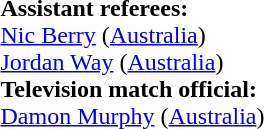<table style="width:100%">
<tr>
<td><br><strong>Assistant referees:</strong>
<br><a href='#'>Nic Berry</a> (<a href='#'>Australia</a>)
<br><a href='#'>Jordan Way</a> (<a href='#'>Australia</a>)
<br><strong>Television match official:</strong>
<br><a href='#'>Damon Murphy</a> (<a href='#'>Australia</a>)</td>
</tr>
</table>
